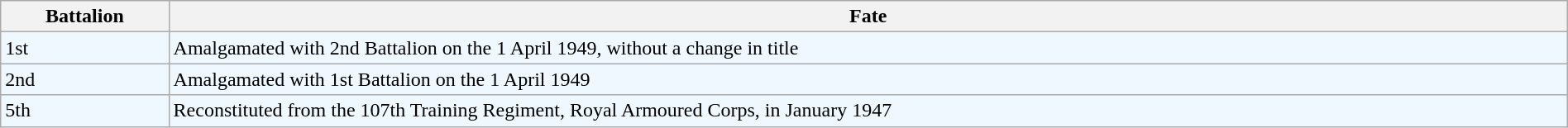<table class="wikitable" style="width:100%;">
<tr>
<th>Battalion</th>
<th>Fate</th>
</tr>
<tr style="background:#f0f8ff;">
<td>1st</td>
<td>Amalgamated with 2nd Battalion on the 1 April 1949, without a change in title</td>
</tr>
<tr style="background:#f0f8ff;">
<td>2nd</td>
<td>Amalgamated with 1st Battalion on the 1 April 1949</td>
</tr>
<tr style="background:#f0f8ff;">
<td>5th</td>
<td>Reconstituted from the 107th Training Regiment, Royal Armoured Corps, in January 1947</td>
</tr>
</table>
